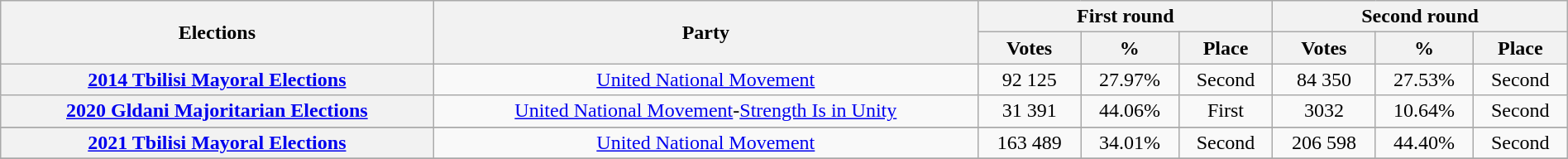<table class=wikitable width=100%>
<tr>
<th rowspan=2>Elections</th>
<th rowspan=2>Party</th>
<th colspan=3>First round</th>
<th colspan=3>Second round</th>
</tr>
<tr>
<th>Votes</th>
<th>%</th>
<th>Place</th>
<th>Votes</th>
<th>%</th>
<th>Place</th>
</tr>
<tr align=center>
<th><a href='#'>2014 Tbilisi Mayoral Elections</a></th>
<td><a href='#'>United National Movement</a></td>
<td>92 125</td>
<td>27.97%</td>
<td>Second</td>
<td>84 350</td>
<td>27.53%</td>
<td>Second</td>
</tr>
<tr align=center>
<th><a href='#'>2020 Gldani Majoritarian Elections</a></th>
<td><a href='#'>United National Movement</a>-<a href='#'>Strength Is in Unity</a></td>
<td>31 391</td>
<td>44.06%</td>
<td>First</td>
<td>3032</td>
<td>10.64%</td>
<td {{>Second</td>
</tr>
<tr>
</tr>
<tr align=center>
<th><a href='#'>2021 Tbilisi Mayoral Elections</a></th>
<td><a href='#'>United National Movement</a></td>
<td>163 489</td>
<td>34.01%</td>
<td>Second</td>
<td>206 598</td>
<td>44.40%</td>
<td>Second</td>
</tr>
<tr>
</tr>
</table>
